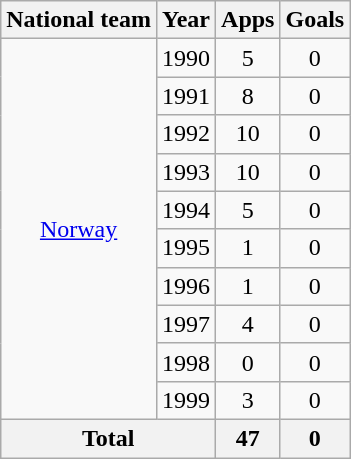<table class="wikitable" style="text-align:center">
<tr>
<th>National team</th>
<th>Year</th>
<th>Apps</th>
<th>Goals</th>
</tr>
<tr>
<td rowspan="10"><a href='#'>Norway</a></td>
<td>1990</td>
<td>5</td>
<td>0</td>
</tr>
<tr>
<td>1991</td>
<td>8</td>
<td>0</td>
</tr>
<tr>
<td>1992</td>
<td>10</td>
<td>0</td>
</tr>
<tr>
<td>1993</td>
<td>10</td>
<td>0</td>
</tr>
<tr>
<td>1994</td>
<td>5</td>
<td>0</td>
</tr>
<tr>
<td>1995</td>
<td>1</td>
<td>0</td>
</tr>
<tr>
<td>1996</td>
<td>1</td>
<td>0</td>
</tr>
<tr>
<td>1997</td>
<td>4</td>
<td>0</td>
</tr>
<tr>
<td>1998</td>
<td>0</td>
<td>0</td>
</tr>
<tr>
<td>1999</td>
<td>3</td>
<td>0</td>
</tr>
<tr>
<th colspan="2">Total</th>
<th>47</th>
<th>0</th>
</tr>
</table>
